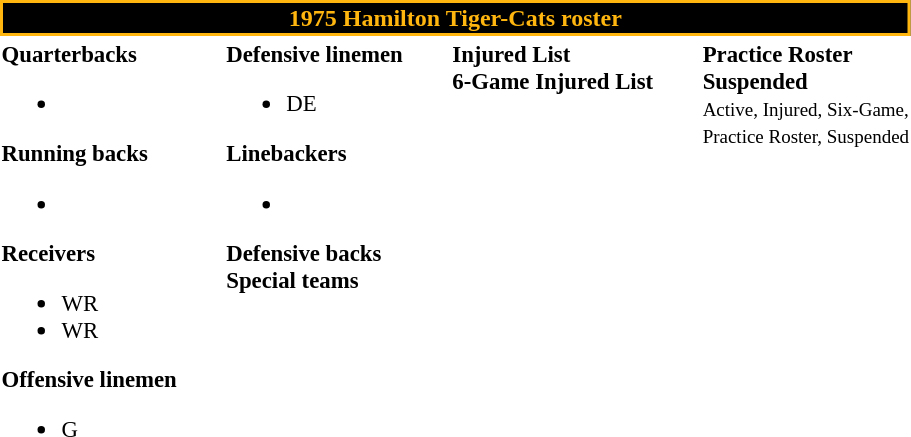<table class="toccolours" style="text-align: left;">
<tr>
<th colspan="7" style="background-color: black; color:#FFB60F; border:2px solid #FFB60F; text-align: center">1975 Hamilton Tiger-Cats roster</th>
</tr>
<tr>
<td style="font-size: 95%;vertical-align:top;"><strong>Quarterbacks</strong><br><ul><li></li></ul><strong>Running backs</strong><ul><li></li></ul><strong>Receivers</strong><ul><li> WR</li><li> WR</li></ul><strong>Offensive linemen</strong><ul><li> G</li></ul></td>
<td style="width: 25px;"></td>
<td style="font-size: 95%;vertical-align:top;"><strong>Defensive linemen</strong><br><ul><li> DE</li></ul><strong>Linebackers</strong><ul><li></li></ul><strong>Defensive backs</strong><br><strong>Special teams</strong></td>
<td style="width: 25px;"></td>
<td style="font-size: 95%;vertical-align:top;"><strong>Injured List</strong><br><strong>6-Game Injured List</strong></td>
<td style="width: 25px;"></td>
<td style="font-size: 95%;vertical-align:top;"><strong>Practice Roster</strong><br><strong>Suspended</strong><br><small> Active,  Injured,  Six-Game,<br> Practice Roster,  Suspended</small></td>
</tr>
<tr>
</tr>
</table>
